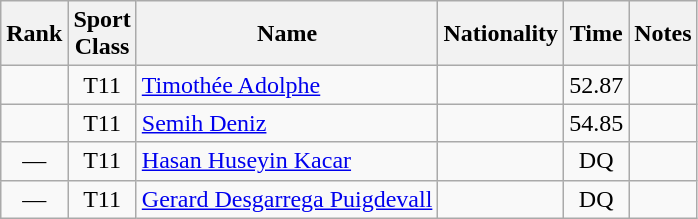<table class="wikitable sortable" style="text-align:center">
<tr>
<th>Rank</th>
<th>Sport<br>Class</th>
<th>Name</th>
<th>Nationality</th>
<th>Time</th>
<th>Notes</th>
</tr>
<tr>
<td></td>
<td>T11</td>
<td align=left><a href='#'>Timothée Adolphe</a></td>
<td align=left></td>
<td>52.87</td>
<td></td>
</tr>
<tr>
<td></td>
<td>T11</td>
<td align=left><a href='#'>Semih Deniz</a></td>
<td align=left></td>
<td>54.85</td>
<td></td>
</tr>
<tr>
<td>—</td>
<td>T11</td>
<td align=left><a href='#'>Hasan Huseyin Kacar</a></td>
<td align=left></td>
<td>DQ</td>
<td></td>
</tr>
<tr>
<td>—</td>
<td>T11</td>
<td align=left><a href='#'>Gerard Desgarrega Puigdevall</a></td>
<td align=left></td>
<td>DQ</td>
<td></td>
</tr>
</table>
